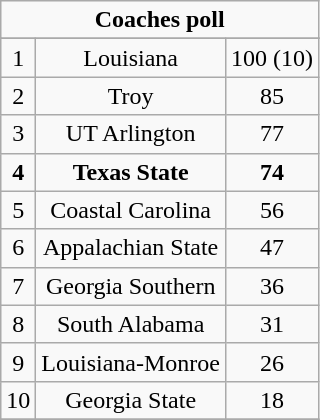<table class="wikitable">
<tr align="center">
<td align="center" Colspan="3"><strong>Coaches poll</strong></td>
</tr>
<tr align="center">
</tr>
<tr align="center">
<td>1</td>
<td>Louisiana</td>
<td>100 (10)</td>
</tr>
<tr align="center">
<td>2</td>
<td>Troy</td>
<td>85</td>
</tr>
<tr align="center">
<td>3</td>
<td>UT Arlington</td>
<td>77</td>
</tr>
<tr align="center">
<td><strong>4</strong></td>
<td><strong>Texas State</strong></td>
<td><strong>74</strong></td>
</tr>
<tr align="center">
<td>5</td>
<td>Coastal Carolina</td>
<td>56</td>
</tr>
<tr align="center">
<td>6</td>
<td>Appalachian State</td>
<td>47</td>
</tr>
<tr align="center">
<td>7</td>
<td>Georgia Southern</td>
<td>36</td>
</tr>
<tr align="center">
<td>8</td>
<td>South Alabama</td>
<td>31</td>
</tr>
<tr align="center">
<td>9</td>
<td>Louisiana-Monroe</td>
<td>26</td>
</tr>
<tr align="center">
<td>10</td>
<td>Georgia State</td>
<td>18</td>
</tr>
<tr align="center">
</tr>
</table>
